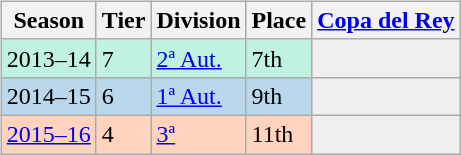<table>
<tr>
<td valign="top" width=0%><br><table class="wikitable">
<tr style="background:#f0f6fa;">
<th>Season</th>
<th>Tier</th>
<th>Division</th>
<th>Place</th>
<th><a href='#'>Copa del Rey</a></th>
</tr>
<tr>
<td style="background:#C0F2DF;">2013–14</td>
<td style="background:#C0F2DF;">7</td>
<td style="background:#C0F2DF;"><a href='#'>2ª Aut.</a></td>
<td style="background:#C0F2DF;">7th</td>
<th style="background:#efefef;"></th>
</tr>
<tr>
<td style="background:#BBD7EC;">2014–15</td>
<td style="background:#BBD7EC;">6</td>
<td style="background:#BBD7EC;"><a href='#'>1ª Aut.</a></td>
<td style="background:#BBD7EC;">9th</td>
<th style="background:#efefef;"></th>
</tr>
<tr>
<td style="background:#FFD3BD;"><a href='#'>2015–16</a></td>
<td style="background:#FFD3BD;">4</td>
<td style="background:#FFD3BD;"><a href='#'>3ª</a></td>
<td style="background:#FFD3BD;">11th</td>
<th style="background:#efefef;"></th>
</tr>
</table>
</td>
</tr>
</table>
